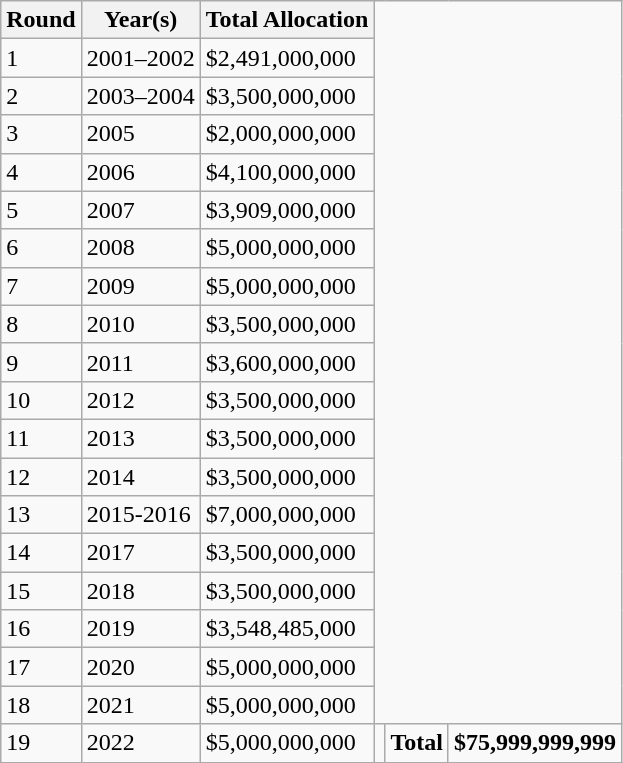<table class="wikitable">
<tr>
<th><strong>Round</strong></th>
<th><strong>Year(s)</strong></th>
<th><strong>Total Allocation</strong></th>
</tr>
<tr>
<td>1</td>
<td>2001–2002</td>
<td>$2,491,000,000</td>
</tr>
<tr>
<td>2</td>
<td>2003–2004</td>
<td>$3,500,000,000</td>
</tr>
<tr>
<td>3</td>
<td>2005</td>
<td>$2,000,000,000</td>
</tr>
<tr>
<td>4</td>
<td>2006</td>
<td>$4,100,000,000</td>
</tr>
<tr>
<td>5</td>
<td>2007</td>
<td>$3,909,000,000</td>
</tr>
<tr>
<td>6</td>
<td>2008</td>
<td>$5,000,000,000</td>
</tr>
<tr>
<td>7</td>
<td>2009</td>
<td>$5,000,000,000</td>
</tr>
<tr>
<td>8</td>
<td>2010</td>
<td>$3,500,000,000</td>
</tr>
<tr>
<td>9</td>
<td>2011</td>
<td>$3,600,000,000</td>
</tr>
<tr>
<td>10</td>
<td>2012</td>
<td>$3,500,000,000</td>
</tr>
<tr>
<td>11</td>
<td>2013</td>
<td>$3,500,000,000</td>
</tr>
<tr>
<td>12</td>
<td>2014</td>
<td>$3,500,000,000</td>
</tr>
<tr>
<td>13</td>
<td>2015-2016</td>
<td>$7,000,000,000</td>
</tr>
<tr>
<td>14</td>
<td>2017</td>
<td>$3,500,000,000</td>
</tr>
<tr>
<td>15</td>
<td>2018</td>
<td>$3,500,000,000</td>
</tr>
<tr>
<td>16</td>
<td>2019</td>
<td>$3,548,485,000</td>
</tr>
<tr>
<td>17</td>
<td>2020</td>
<td>$5,000,000,000</td>
</tr>
<tr>
<td>18</td>
<td>2021</td>
<td>$5,000,000,000</td>
</tr>
<tr>
<td>19</td>
<td>2022</td>
<td>$5,000,000,000</td>
<td></td>
<td><strong>Total</strong></td>
<td><strong>$75,999,999,999</strong></td>
</tr>
</table>
